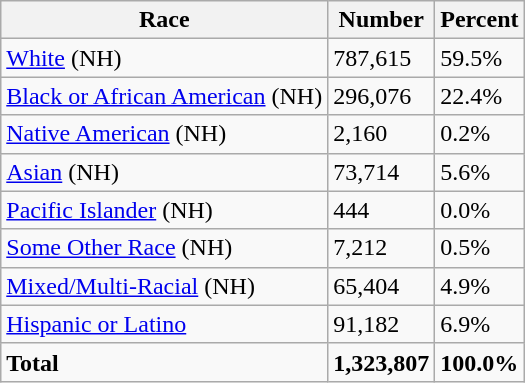<table class="wikitable">
<tr>
<th>Race</th>
<th>Number</th>
<th>Percent</th>
</tr>
<tr>
<td><a href='#'>White</a> (NH)</td>
<td>787,615</td>
<td>59.5%</td>
</tr>
<tr>
<td><a href='#'>Black or African American</a> (NH)</td>
<td>296,076</td>
<td>22.4%</td>
</tr>
<tr>
<td><a href='#'>Native American</a> (NH)</td>
<td>2,160</td>
<td>0.2%</td>
</tr>
<tr>
<td><a href='#'>Asian</a> (NH)</td>
<td>73,714</td>
<td>5.6%</td>
</tr>
<tr>
<td><a href='#'>Pacific Islander</a> (NH)</td>
<td>444</td>
<td>0.0%</td>
</tr>
<tr>
<td><a href='#'>Some Other Race</a> (NH)</td>
<td>7,212</td>
<td>0.5%</td>
</tr>
<tr>
<td><a href='#'>Mixed/Multi-Racial</a> (NH)</td>
<td>65,404</td>
<td>4.9%</td>
</tr>
<tr>
<td><a href='#'>Hispanic or Latino</a></td>
<td>91,182</td>
<td>6.9%</td>
</tr>
<tr>
<td><strong>Total</strong></td>
<td><strong>1,323,807</strong></td>
<td><strong>100.0%</strong></td>
</tr>
</table>
